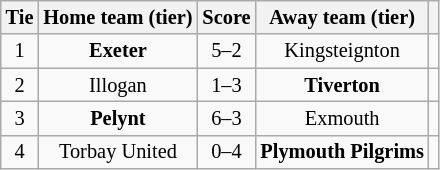<table class="wikitable" style="text-align:center; font-size:85%">
<tr>
<th>Tie</th>
<th>Home team (tier)</th>
<th>Score</th>
<th>Away team (tier)</th>
<th></th>
</tr>
<tr>
<td align="center">1</td>
<td><strong>Exeter</strong></td>
<td align="center">5–2</td>
<td>Kingsteignton</td>
<td></td>
</tr>
<tr>
<td align="center">2</td>
<td>Illogan</td>
<td align="center">1–3</td>
<td><strong>Tiverton</strong></td>
<td></td>
</tr>
<tr>
<td align="center">3</td>
<td><strong>Pelynt</strong></td>
<td align="center">6–3</td>
<td>Exmouth</td>
<td></td>
</tr>
<tr>
<td align="center">4</td>
<td>Torbay United</td>
<td align="center">0–4</td>
<td><strong>Plymouth Pilgrims</strong></td>
<td></td>
</tr>
</table>
